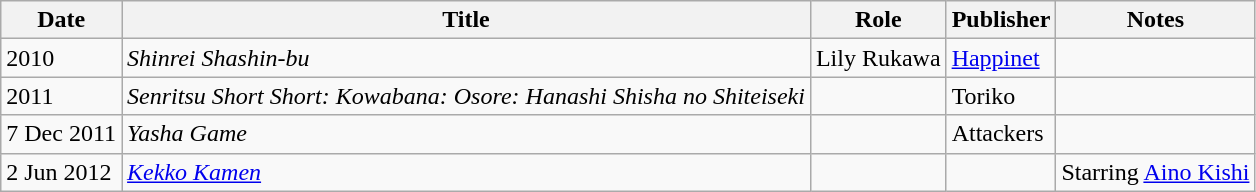<table class="wikitable">
<tr>
<th>Date</th>
<th>Title</th>
<th>Role</th>
<th>Publisher</th>
<th>Notes</th>
</tr>
<tr>
<td>2010</td>
<td><em>Shinrei Shashin-bu</em></td>
<td>Lily Rukawa</td>
<td><a href='#'>Happinet</a></td>
<td></td>
</tr>
<tr>
<td>2011</td>
<td><em>Senritsu Short Short: Kowabana: Osore: Hanashi Shisha no Shiteiseki</em></td>
<td></td>
<td>Toriko</td>
<td></td>
</tr>
<tr>
<td>7 Dec 2011</td>
<td><em>Yasha Game</em></td>
<td></td>
<td>Attackers</td>
<td></td>
</tr>
<tr>
<td>2 Jun 2012</td>
<td><em><a href='#'>Kekko Kamen</a></em></td>
<td></td>
<td></td>
<td>Starring <a href='#'>Aino Kishi</a></td>
</tr>
</table>
